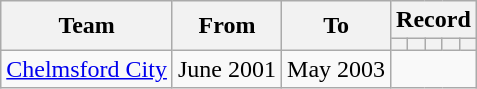<table class=wikitable style="text-align: center">
<tr>
<th rowspan=2>Team</th>
<th rowspan=2>From</th>
<th rowspan=2>To</th>
<th colspan=5>Record</th>
</tr>
<tr>
<th></th>
<th></th>
<th></th>
<th></th>
<th></th>
</tr>
<tr>
<td align=left><a href='#'>Chelmsford City</a></td>
<td align=left>June 2001</td>
<td align=left>May 2003<br></td>
</tr>
</table>
